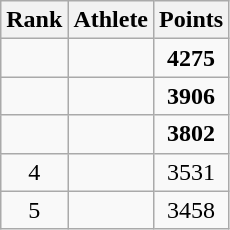<table class=wikitable style="text-align:center;">
<tr>
<th>Rank</th>
<th>Athlete</th>
<th>Points</th>
</tr>
<tr>
<td></td>
<td align=left></td>
<td><strong>4275</strong></td>
</tr>
<tr>
<td></td>
<td align=left></td>
<td><strong>3906</strong></td>
</tr>
<tr>
<td></td>
<td align=left></td>
<td><strong>3802</strong></td>
</tr>
<tr>
<td>4</td>
<td align=left></td>
<td>3531</td>
</tr>
<tr>
<td>5</td>
<td align=left></td>
<td>3458</td>
</tr>
</table>
